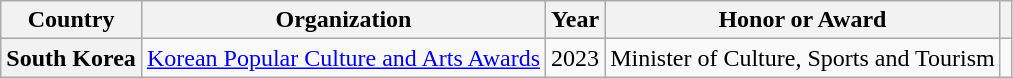<table class="wikitable plainrowheaders sortable" style="margin-right: 0;">
<tr>
<th scope="col">Country</th>
<th scope="col">Organization</th>
<th scope="col">Year</th>
<th scope="col">Honor or Award</th>
<th scope="col" class="unsortable"></th>
</tr>
<tr>
<th scope="row" rowspan="1">South Korea</th>
<td rowspan="1"><a href='#'>Korean Popular Culture and Arts Awards</a></td>
<td style="text-align:center">2023</td>
<td>Minister of Culture, Sports and Tourism</td>
<td style="text-align:center"></td>
</tr>
</table>
